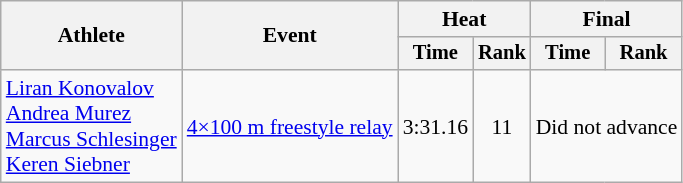<table class=wikitable style="font-size:90%">
<tr>
<th rowspan="2">Athlete</th>
<th rowspan="2">Event</th>
<th colspan="2">Heat</th>
<th colspan="2">Final</th>
</tr>
<tr style="font-size:95%">
<th>Time</th>
<th>Rank</th>
<th>Time</th>
<th>Rank</th>
</tr>
<tr align=center>
<td align=left><a href='#'>Liran Konovalov</a><br><a href='#'>Andrea Murez</a><br><a href='#'>Marcus Schlesinger</a><br><a href='#'>Keren Siebner</a></td>
<td align=left><a href='#'>4×100 m freestyle relay</a></td>
<td>3:31.16</td>
<td>11</td>
<td colspan=2>Did not advance</td>
</tr>
</table>
